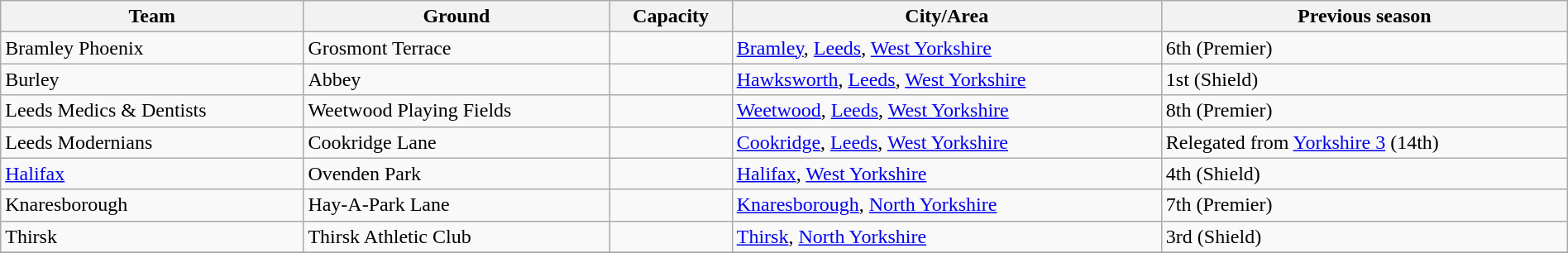<table class="wikitable sortable" width=100%>
<tr>
<th>Team</th>
<th>Ground</th>
<th>Capacity</th>
<th>City/Area</th>
<th>Previous season</th>
</tr>
<tr>
<td>Bramley Phoenix</td>
<td>Grosmont Terrace</td>
<td></td>
<td><a href='#'>Bramley</a>, <a href='#'>Leeds</a>, <a href='#'>West Yorkshire</a></td>
<td>6th (Premier)</td>
</tr>
<tr>
<td>Burley</td>
<td>Abbey</td>
<td></td>
<td><a href='#'>Hawksworth</a>, <a href='#'>Leeds</a>, <a href='#'>West Yorkshire</a></td>
<td>1st (Shield)</td>
</tr>
<tr>
<td>Leeds Medics & Dentists</td>
<td>Weetwood Playing Fields</td>
<td></td>
<td><a href='#'>Weetwood</a>, <a href='#'>Leeds</a>, <a href='#'>West Yorkshire</a></td>
<td>8th (Premier)</td>
</tr>
<tr>
<td>Leeds Modernians</td>
<td>Cookridge Lane</td>
<td></td>
<td><a href='#'>Cookridge</a>, <a href='#'>Leeds</a>, <a href='#'>West Yorkshire</a></td>
<td>Relegated from <a href='#'>Yorkshire 3</a> (14th)</td>
</tr>
<tr>
<td><a href='#'>Halifax</a></td>
<td>Ovenden Park</td>
<td></td>
<td><a href='#'>Halifax</a>, <a href='#'>West Yorkshire</a></td>
<td>4th (Shield)</td>
</tr>
<tr>
<td>Knaresborough</td>
<td>Hay-A-Park Lane</td>
<td></td>
<td><a href='#'>Knaresborough</a>, <a href='#'>North Yorkshire</a></td>
<td>7th (Premier)</td>
</tr>
<tr>
<td>Thirsk</td>
<td>Thirsk Athletic Club</td>
<td></td>
<td><a href='#'>Thirsk</a>, <a href='#'>North Yorkshire</a></td>
<td>3rd (Shield)</td>
</tr>
<tr>
</tr>
</table>
